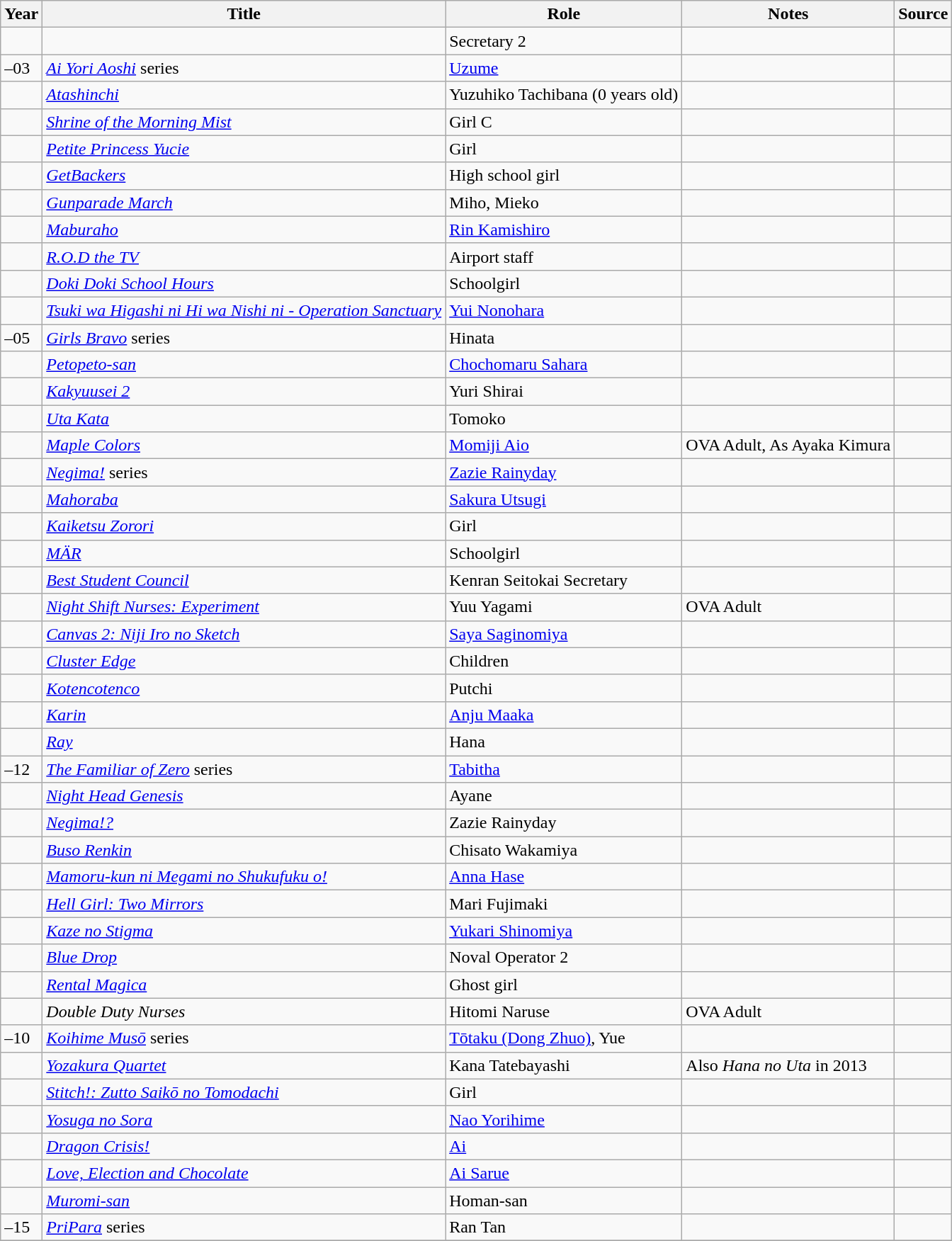<table class="wikitable sortable plainrowheaders">
<tr>
<th>Year</th>
<th>Title</th>
<th>Role</th>
<th class="unsortable">Notes</th>
<th class="unsortable">Source</th>
</tr>
<tr>
<td></td>
<td><em></em></td>
<td>Secretary 2</td>
<td></td>
<td></td>
</tr>
<tr>
<td>–03</td>
<td><em><a href='#'>Ai Yori Aoshi</a></em> series</td>
<td><a href='#'>Uzume</a></td>
<td></td>
<td></td>
</tr>
<tr>
<td></td>
<td><em><a href='#'>Atashinchi</a></em></td>
<td>Yuzuhiko Tachibana (0 years old)</td>
<td></td>
<td></td>
</tr>
<tr>
<td></td>
<td><em><a href='#'>Shrine of the Morning Mist</a></em></td>
<td>Girl C</td>
<td></td>
<td></td>
</tr>
<tr>
<td></td>
<td><em><a href='#'>Petite Princess Yucie</a></em></td>
<td>Girl</td>
<td></td>
<td></td>
</tr>
<tr>
<td></td>
<td><em><a href='#'>GetBackers</a></em></td>
<td>High school girl</td>
<td></td>
<td></td>
</tr>
<tr>
<td></td>
<td><em><a href='#'>Gunparade March</a></em></td>
<td>Miho, Mieko</td>
<td></td>
<td></td>
</tr>
<tr>
<td></td>
<td><em><a href='#'>Maburaho</a></em></td>
<td><a href='#'>Rin Kamishiro</a></td>
<td></td>
<td></td>
</tr>
<tr>
<td></td>
<td><em><a href='#'>R.O.D the TV</a></em></td>
<td>Airport staff</td>
<td></td>
<td></td>
</tr>
<tr>
<td></td>
<td><em><a href='#'>Doki Doki School Hours</a></em></td>
<td>Schoolgirl</td>
<td></td>
<td></td>
</tr>
<tr>
<td></td>
<td><em><a href='#'>Tsuki wa Higashi ni Hi wa Nishi ni - Operation Sanctuary</a></em></td>
<td><a href='#'>Yui Nonohara</a></td>
<td></td>
<td></td>
</tr>
<tr>
<td>–05</td>
<td><em><a href='#'>Girls Bravo</a></em> series</td>
<td>Hinata</td>
<td></td>
<td></td>
</tr>
<tr>
<td></td>
<td><em><a href='#'>Petopeto-san</a></em></td>
<td><a href='#'>Chochomaru Sahara</a></td>
<td></td>
<td></td>
</tr>
<tr>
<td></td>
<td><em><a href='#'>Kakyuusei 2</a></em></td>
<td>Yuri Shirai</td>
<td></td>
<td></td>
</tr>
<tr>
<td></td>
<td><em><a href='#'>Uta Kata</a></em></td>
<td>Tomoko</td>
<td></td>
<td></td>
</tr>
<tr>
<td></td>
<td><em><a href='#'>Maple Colors</a></em></td>
<td><a href='#'>Momiji Aio</a></td>
<td>OVA Adult, As Ayaka Kimura</td>
<td></td>
</tr>
<tr>
<td></td>
<td><em><a href='#'>Negima!</a></em> series</td>
<td><a href='#'>Zazie Rainyday</a></td>
<td></td>
<td></td>
</tr>
<tr>
<td></td>
<td><em><a href='#'>Mahoraba</a></em></td>
<td><a href='#'>Sakura Utsugi</a></td>
<td></td>
<td></td>
</tr>
<tr>
<td></td>
<td><em><a href='#'>Kaiketsu Zorori</a></em></td>
<td>Girl</td>
<td></td>
<td></td>
</tr>
<tr>
<td></td>
<td><em><a href='#'>MÄR</a></em></td>
<td>Schoolgirl</td>
<td></td>
<td></td>
</tr>
<tr>
<td></td>
<td><em><a href='#'>Best Student Council</a></em></td>
<td>Kenran Seitokai Secretary</td>
<td></td>
<td></td>
</tr>
<tr>
<td></td>
<td><em><a href='#'>Night Shift Nurses: Experiment</a></em></td>
<td>Yuu Yagami</td>
<td>OVA Adult</td>
<td></td>
</tr>
<tr>
<td></td>
<td><em><a href='#'>Canvas 2: Niji Iro no Sketch</a></em></td>
<td><a href='#'>Saya Saginomiya</a></td>
<td></td>
<td></td>
</tr>
<tr>
<td></td>
<td><em><a href='#'>Cluster Edge</a></em></td>
<td>Children</td>
<td></td>
<td></td>
</tr>
<tr>
<td></td>
<td><em><a href='#'>Kotencotenco</a></em></td>
<td>Putchi</td>
<td></td>
<td></td>
</tr>
<tr>
<td></td>
<td><em><a href='#'>Karin</a></em></td>
<td><a href='#'>Anju Maaka</a></td>
<td></td>
<td></td>
</tr>
<tr>
<td></td>
<td><em><a href='#'>Ray</a></em></td>
<td>Hana</td>
<td></td>
<td></td>
</tr>
<tr>
<td>–12</td>
<td><em><a href='#'>The Familiar of Zero</a></em> series</td>
<td><a href='#'>Tabitha</a></td>
<td></td>
<td></td>
</tr>
<tr>
<td></td>
<td><em><a href='#'>Night Head Genesis</a></em></td>
<td>Ayane</td>
<td></td>
<td></td>
</tr>
<tr>
<td></td>
<td><em><a href='#'>Negima!?</a></em></td>
<td>Zazie Rainyday</td>
<td></td>
<td></td>
</tr>
<tr>
<td></td>
<td><em><a href='#'>Buso Renkin</a></em></td>
<td>Chisato Wakamiya</td>
<td></td>
<td></td>
</tr>
<tr>
<td></td>
<td><em><a href='#'>Mamoru-kun ni Megami no Shukufuku o!</a></em></td>
<td><a href='#'>Anna Hase</a></td>
<td></td>
<td></td>
</tr>
<tr>
<td></td>
<td><em><a href='#'>Hell Girl: Two Mirrors</a></em></td>
<td>Mari Fujimaki</td>
<td></td>
<td></td>
</tr>
<tr>
<td></td>
<td><em><a href='#'>Kaze no Stigma</a></em></td>
<td><a href='#'>Yukari Shinomiya</a></td>
<td></td>
<td></td>
</tr>
<tr>
<td></td>
<td><em><a href='#'>Blue Drop</a></em></td>
<td>Noval Operator 2</td>
<td></td>
<td></td>
</tr>
<tr>
<td></td>
<td><em><a href='#'>Rental Magica</a></em></td>
<td>Ghost girl</td>
<td></td>
<td></td>
</tr>
<tr>
<td></td>
<td><em>Double Duty Nurses</em></td>
<td>Hitomi Naruse</td>
<td>OVA Adult</td>
<td></td>
</tr>
<tr>
<td>–10</td>
<td><em><a href='#'>Koihime Musō</a></em> series</td>
<td><a href='#'>Tōtaku (Dong Zhuo)</a>, Yue</td>
<td></td>
<td></td>
</tr>
<tr>
<td></td>
<td><em><a href='#'>Yozakura Quartet</a></em></td>
<td>Kana Tatebayashi</td>
<td>Also <em>Hana no Uta</em> in 2013</td>
<td></td>
</tr>
<tr>
<td></td>
<td><em><a href='#'>Stitch!: Zutto Saikō no Tomodachi</a></em></td>
<td>Girl</td>
<td></td>
<td></td>
</tr>
<tr>
<td></td>
<td><em><a href='#'>Yosuga no Sora</a></em></td>
<td><a href='#'>Nao Yorihime</a></td>
<td></td>
<td></td>
</tr>
<tr>
<td></td>
<td><em><a href='#'>Dragon Crisis!</a></em></td>
<td><a href='#'>Ai</a></td>
<td></td>
<td></td>
</tr>
<tr>
<td></td>
<td><em><a href='#'>Love, Election and Chocolate</a></em></td>
<td><a href='#'>Ai Sarue</a></td>
<td></td>
<td></td>
</tr>
<tr>
<td></td>
<td><em><a href='#'>Muromi-san</a></em></td>
<td>Homan-san </td>
<td></td>
<td></td>
</tr>
<tr>
<td>–15</td>
<td><em><a href='#'>PriPara</a></em> series</td>
<td>Ran Tan</td>
<td></td>
<td></td>
</tr>
<tr>
</tr>
</table>
